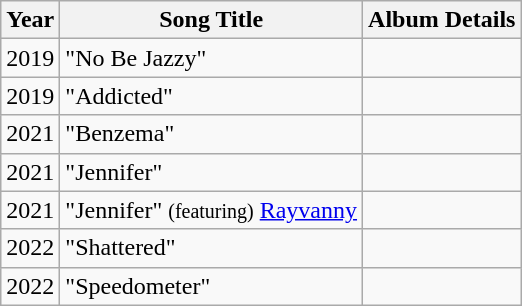<table class="wikitable">
<tr>
<th>Year</th>
<th>Song Title</th>
<th>Album Details</th>
</tr>
<tr>
<td>2019</td>
<td>"No Be Jazzy"</td>
<td></td>
</tr>
<tr>
<td>2019</td>
<td>"Addicted"</td>
<td></td>
</tr>
<tr>
<td>2021</td>
<td>"Benzema"</td>
<td></td>
</tr>
<tr>
<td>2021</td>
<td>"Jennifer"</td>
<td></td>
</tr>
<tr>
<td>2021</td>
<td>"Jennifer" <small>(featuring)</small> <a href='#'>Rayvanny</a></td>
<td></td>
</tr>
<tr>
<td>2022</td>
<td>"Shattered"</td>
<td></td>
</tr>
<tr>
<td>2022</td>
<td>"Speedometer"</td>
</tr>
</table>
